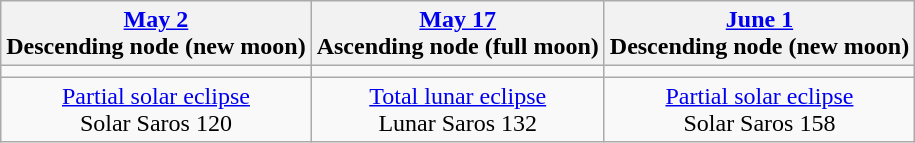<table class="wikitable">
<tr>
<th><a href='#'>May 2</a><br>Descending node (new moon)<br></th>
<th><a href='#'>May 17</a><br>Ascending node (full moon)<br></th>
<th><a href='#'>June 1</a><br>Descending node (new moon)<br></th>
</tr>
<tr>
<td></td>
<td></td>
<td></td>
</tr>
<tr align=center>
<td><a href='#'>Partial solar eclipse</a><br>Solar Saros 120</td>
<td><a href='#'>Total lunar eclipse</a><br>Lunar Saros 132</td>
<td><a href='#'>Partial solar eclipse</a><br>Solar Saros 158</td>
</tr>
</table>
